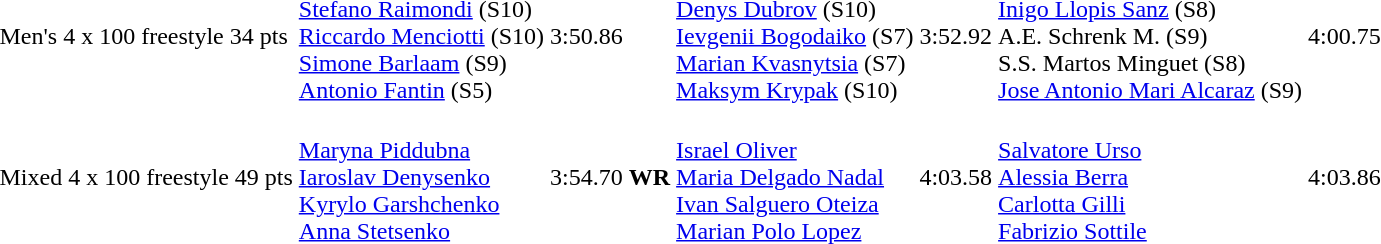<table>
<tr>
<td>Men's 4 x 100 freestyle 34 pts</td>
<td> <br><a href='#'>Stefano Raimondi</a> (S10)<br><a href='#'>Riccardo Menciotti</a> (S10)<br><a href='#'>Simone Barlaam</a> (S9)<br><a href='#'>Antonio Fantin</a> (S5)</td>
<td>3:50.86</td>
<td> <br><a href='#'>Denys Dubrov</a> (S10)<br><a href='#'>Ievgenii Bogodaiko</a> (S7)<br><a href='#'>Marian Kvasnytsia</a> (S7)<br><a href='#'>Maksym Krypak</a> (S10)</td>
<td>3:52.92</td>
<td> <br><a href='#'>Inigo Llopis Sanz</a> (S8)<br>A.E. Schrenk M. (S9)<br>S.S. Martos Minguet (S8)<br><a href='#'>Jose Antonio Mari Alcaraz</a> (S9)</td>
<td>4:00.75</td>
</tr>
<tr>
<td>Mixed 4 x 100 freestyle 49 pts</td>
<td> <br><a href='#'>Maryna Piddubna</a><br><a href='#'>Iaroslav Denysenko</a><br><a href='#'>Kyrylo Garshchenko</a><br><a href='#'>Anna Stetsenko</a></td>
<td>3:54.70 <strong>WR</strong></td>
<td> <br><a href='#'>Israel Oliver</a><br><a href='#'>Maria Delgado Nadal</a><br><a href='#'>Ivan Salguero Oteiza</a><br><a href='#'>Marian Polo Lopez</a></td>
<td>4:03.58</td>
<td> <br><a href='#'>Salvatore Urso</a><br><a href='#'>Alessia Berra</a><br><a href='#'>Carlotta Gilli</a><br><a href='#'>Fabrizio Sottile</a></td>
<td>4:03.86</td>
</tr>
<tr>
<td colspan=7></td>
</tr>
</table>
